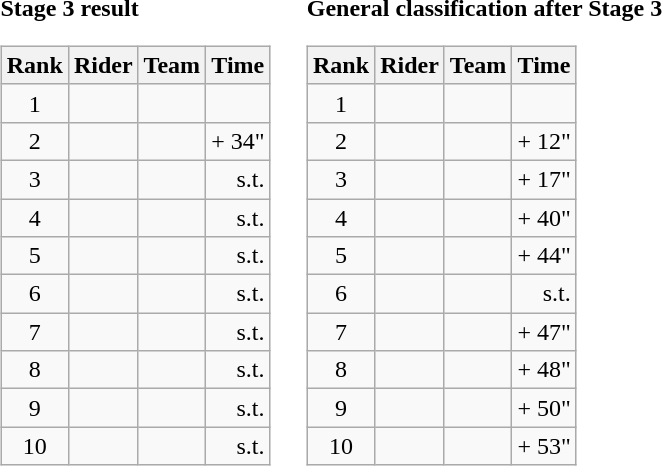<table>
<tr>
<td><strong>Stage 3 result</strong><br><table class="wikitable">
<tr>
<th scope="col">Rank</th>
<th scope="col">Rider</th>
<th scope="col">Team</th>
<th scope="col">Time</th>
</tr>
<tr>
<td style="text-align:center;">1</td>
<td></td>
<td></td>
<td style="text-align:right;"></td>
</tr>
<tr>
<td style="text-align:center;">2</td>
<td></td>
<td></td>
<td style="text-align:right;">+ 34"</td>
</tr>
<tr>
<td style="text-align:center;">3</td>
<td></td>
<td></td>
<td style="text-align:right;">s.t.</td>
</tr>
<tr>
<td style="text-align:center;">4</td>
<td></td>
<td></td>
<td style="text-align:right;">s.t.</td>
</tr>
<tr>
<td style="text-align:center;">5</td>
<td></td>
<td></td>
<td style="text-align:right;">s.t.</td>
</tr>
<tr>
<td style="text-align:center;">6</td>
<td></td>
<td></td>
<td style="text-align:right;">s.t.</td>
</tr>
<tr>
<td style="text-align:center;">7</td>
<td></td>
<td></td>
<td style="text-align:right;">s.t.</td>
</tr>
<tr>
<td style="text-align:center;">8</td>
<td></td>
<td></td>
<td style="text-align:right;">s.t.</td>
</tr>
<tr>
<td style="text-align:center;">9</td>
<td></td>
<td></td>
<td style="text-align:right;">s.t.</td>
</tr>
<tr>
<td style="text-align:center;">10</td>
<td></td>
<td></td>
<td style="text-align:right;">s.t.</td>
</tr>
</table>
</td>
<td></td>
<td><strong>General classification after Stage 3</strong><br><table class="wikitable">
<tr>
<th scope="col">Rank</th>
<th scope="col">Rider</th>
<th scope="col">Team</th>
<th scope="col">Time</th>
</tr>
<tr>
<td style="text-align:center;">1</td>
<td> </td>
<td></td>
<td style="text-align:right;"></td>
</tr>
<tr>
<td style="text-align:center;">2</td>
<td></td>
<td></td>
<td style="text-align:right;">+ 12"</td>
</tr>
<tr>
<td style="text-align:center;">3</td>
<td></td>
<td></td>
<td style="text-align:right;">+ 17"</td>
</tr>
<tr>
<td style="text-align:center;">4</td>
<td></td>
<td></td>
<td style="text-align:right;">+ 40"</td>
</tr>
<tr>
<td style="text-align:center;">5</td>
<td> </td>
<td></td>
<td style="text-align:right;">+ 44"</td>
</tr>
<tr>
<td style="text-align:center;">6</td>
<td></td>
<td></td>
<td style="text-align:right;">s.t.</td>
</tr>
<tr>
<td style="text-align:center;">7</td>
<td> </td>
<td></td>
<td style="text-align:right;">+ 47"</td>
</tr>
<tr>
<td style="text-align:center;">8</td>
<td></td>
<td></td>
<td style="text-align:right;">+ 48"</td>
</tr>
<tr>
<td style="text-align:center;">9</td>
<td></td>
<td></td>
<td style="text-align:right;">+ 50"</td>
</tr>
<tr>
<td style="text-align:center;">10</td>
<td></td>
<td></td>
<td style="text-align:right;">+ 53"</td>
</tr>
</table>
</td>
</tr>
</table>
